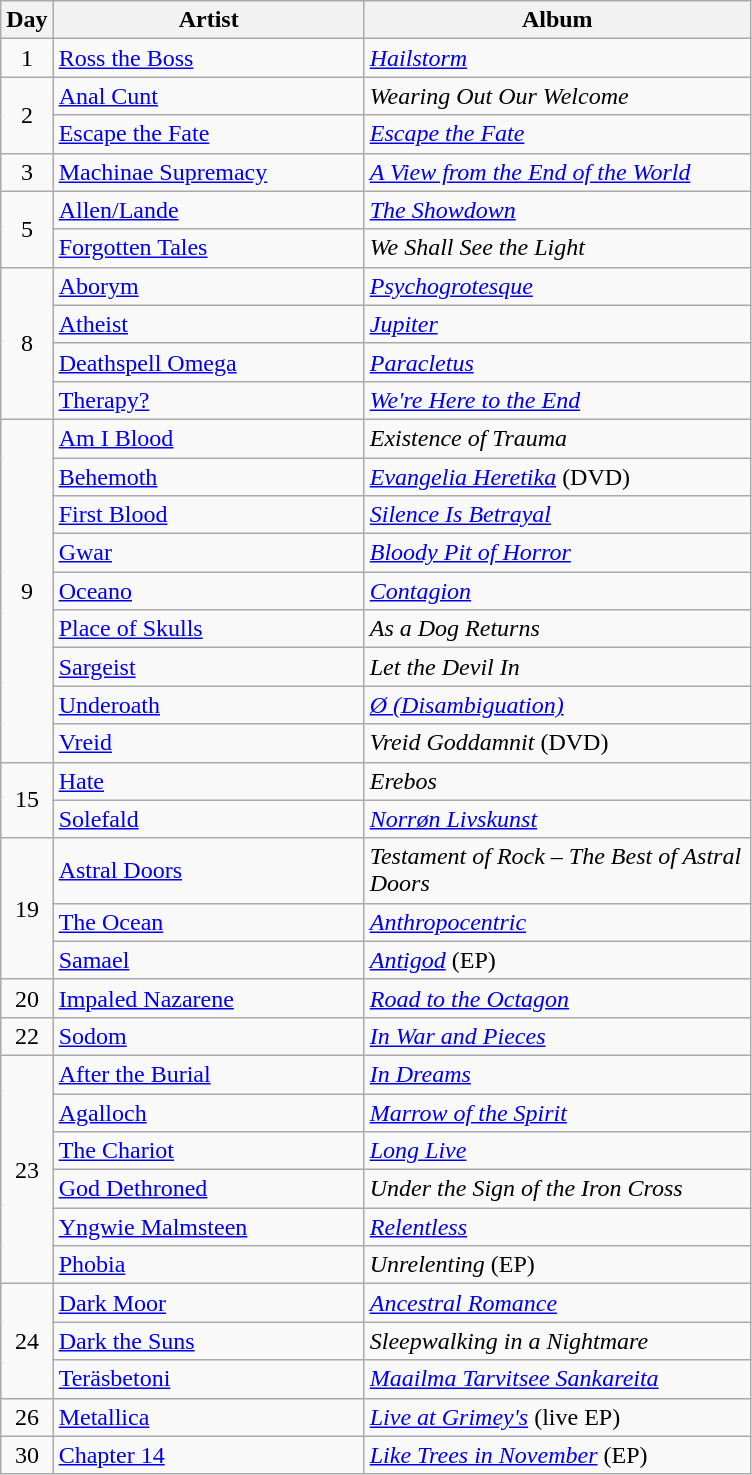<table class="wikitable">
<tr>
<th style="width:20px;">Day</th>
<th style="width:200px;">Artist</th>
<th style="width:250px;">Album</th>
</tr>
<tr>
<td style="text-align:center;">1</td>
<td><a href='#'>Ross the Boss</a></td>
<td><em><a href='#'>Hailstorm</a></em></td>
</tr>
<tr>
<td style="text-align:center;" rowspan="2">2</td>
<td><a href='#'>Anal Cunt</a></td>
<td><em>Wearing Out Our Welcome</em></td>
</tr>
<tr>
<td><a href='#'>Escape the Fate</a></td>
<td><em><a href='#'>Escape the Fate</a></em></td>
</tr>
<tr>
<td style="text-align:center;">3</td>
<td><a href='#'>Machinae Supremacy</a></td>
<td><em><a href='#'>A View from the End of the World</a></em></td>
</tr>
<tr>
<td style="text-align:center;" rowspan="2">5</td>
<td><a href='#'>Allen/Lande</a></td>
<td><em><a href='#'>The Showdown</a></em></td>
</tr>
<tr>
<td><a href='#'>Forgotten Tales</a></td>
<td><em>We Shall See the Light</em></td>
</tr>
<tr>
<td style="text-align:center;" rowspan="4">8</td>
<td><a href='#'>Aborym</a></td>
<td><em><a href='#'>Psychogrotesque</a></em></td>
</tr>
<tr>
<td><a href='#'>Atheist</a></td>
<td><em><a href='#'>Jupiter</a></em></td>
</tr>
<tr>
<td><a href='#'>Deathspell Omega</a></td>
<td><em><a href='#'>Paracletus</a></em></td>
</tr>
<tr>
<td><a href='#'>Therapy?</a></td>
<td><em><a href='#'>We're Here to the End</a></em></td>
</tr>
<tr>
<td style="text-align:center;" rowspan="9">9</td>
<td><a href='#'>Am I Blood</a></td>
<td><em>Existence of Trauma</em></td>
</tr>
<tr>
<td><a href='#'>Behemoth</a></td>
<td><em><a href='#'>Evangelia Heretika</a></em> (DVD)</td>
</tr>
<tr>
<td><a href='#'>First Blood</a></td>
<td><em><a href='#'>Silence Is Betrayal</a></em></td>
</tr>
<tr>
<td><a href='#'>Gwar</a></td>
<td><em><a href='#'>Bloody Pit of Horror</a></em></td>
</tr>
<tr>
<td><a href='#'>Oceano</a></td>
<td><em><a href='#'>Contagion</a></em></td>
</tr>
<tr>
<td><a href='#'>Place of Skulls</a></td>
<td><em>As a Dog Returns</em></td>
</tr>
<tr>
<td><a href='#'>Sargeist</a></td>
<td><em>Let the Devil In</em></td>
</tr>
<tr>
<td><a href='#'>Underoath</a></td>
<td><em><a href='#'>Ø (Disambiguation)</a></em></td>
</tr>
<tr>
<td><a href='#'>Vreid</a></td>
<td><em>Vreid Goddamnit</em> (DVD)</td>
</tr>
<tr>
<td style="text-align:center;" rowspan="2">15</td>
<td><a href='#'>Hate</a></td>
<td><em>Erebos</em></td>
</tr>
<tr>
<td><a href='#'>Solefald</a></td>
<td><em><a href='#'>Norrøn Livskunst</a></em></td>
</tr>
<tr>
<td style="text-align:center;" rowspan="3">19</td>
<td><a href='#'>Astral Doors</a></td>
<td><em>Testament of Rock – The Best of Astral Doors</em></td>
</tr>
<tr>
<td><a href='#'>The Ocean</a></td>
<td><em><a href='#'>Anthropocentric</a></em></td>
</tr>
<tr>
<td><a href='#'>Samael</a></td>
<td><em><a href='#'>Antigod</a></em> (EP)</td>
</tr>
<tr>
<td style="text-align:center;">20</td>
<td><a href='#'>Impaled Nazarene</a></td>
<td><em><a href='#'>Road to the Octagon</a></em></td>
</tr>
<tr>
<td style="text-align:center;">22</td>
<td><a href='#'>Sodom</a></td>
<td><em><a href='#'>In War and Pieces</a></em></td>
</tr>
<tr>
<td style="text-align:center;" rowspan="6">23</td>
<td><a href='#'>After the Burial</a></td>
<td><em><a href='#'>In Dreams</a></em></td>
</tr>
<tr>
<td><a href='#'>Agalloch</a></td>
<td><em><a href='#'>Marrow of the Spirit</a></em></td>
</tr>
<tr>
<td><a href='#'>The Chariot</a></td>
<td><em><a href='#'>Long Live</a></em></td>
</tr>
<tr>
<td><a href='#'>God Dethroned</a></td>
<td><em>Under the Sign of the Iron Cross</em></td>
</tr>
<tr>
<td><a href='#'>Yngwie Malmsteen</a></td>
<td><em><a href='#'>Relentless</a></em></td>
</tr>
<tr>
<td><a href='#'>Phobia</a></td>
<td><em>Unrelenting</em> (EP)</td>
</tr>
<tr>
<td style="text-align:center;" rowspan="3">24</td>
<td><a href='#'>Dark Moor</a></td>
<td><em><a href='#'>Ancestral Romance</a></em></td>
</tr>
<tr>
<td><a href='#'>Dark the Suns</a></td>
<td><em>Sleepwalking in a Nightmare</em></td>
</tr>
<tr>
<td><a href='#'>Teräsbetoni</a></td>
<td><em><a href='#'>Maailma Tarvitsee Sankareita</a></em></td>
</tr>
<tr>
<td style="text-align:center;">26</td>
<td><a href='#'>Metallica</a></td>
<td><em><a href='#'>Live at Grimey's</a></em> (live EP)</td>
</tr>
<tr>
<td style="text-align:center;">30</td>
<td><a href='#'>Chapter 14</a></td>
<td><em><a href='#'>Like Trees in November</a></em> (EP)</td>
</tr>
</table>
